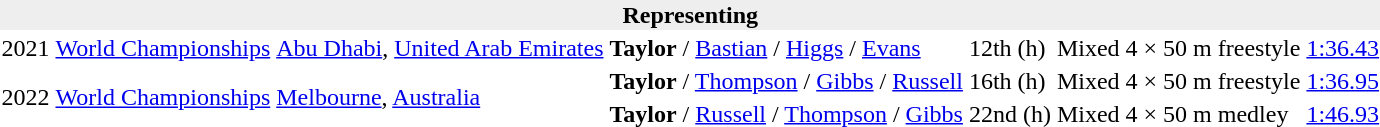<table>
<tr>
<th bgcolor="#eeeeee" colspan="7">Representing </th>
</tr>
<tr>
<td>2021</td>
<td><a href='#'>World Championships</a></td>
<td align=left> <a href='#'>Abu Dhabi</a>, <a href='#'>United Arab Emirates</a></td>
<td><strong>Taylor</strong> / <a href='#'>Bastian</a> / <a href='#'>Higgs</a> / <a href='#'>Evans</a></td>
<td>12th (h)</td>
<td>Mixed 4 × 50 m freestyle</td>
<td><a href='#'>1:36.43</a></td>
</tr>
<tr>
<td rowspan=2>2022</td>
<td rowspan=2><a href='#'>World Championships</a></td>
<td rowspan=2 align=left> <a href='#'>Melbourne</a>, <a href='#'>Australia</a></td>
<td><strong>Taylor</strong> / <a href='#'>Thompson</a> / <a href='#'>Gibbs</a> / <a href='#'>Russell</a></td>
<td>16th (h)</td>
<td>Mixed 4 × 50 m freestyle</td>
<td><a href='#'>1:36.95</a></td>
</tr>
<tr>
<td><strong>Taylor</strong> / <a href='#'>Russell</a> / <a href='#'>Thompson</a> / <a href='#'>Gibbs</a></td>
<td>22nd (h)</td>
<td>Mixed 4 × 50 m medley</td>
<td><a href='#'>1:46.93</a></td>
</tr>
</table>
